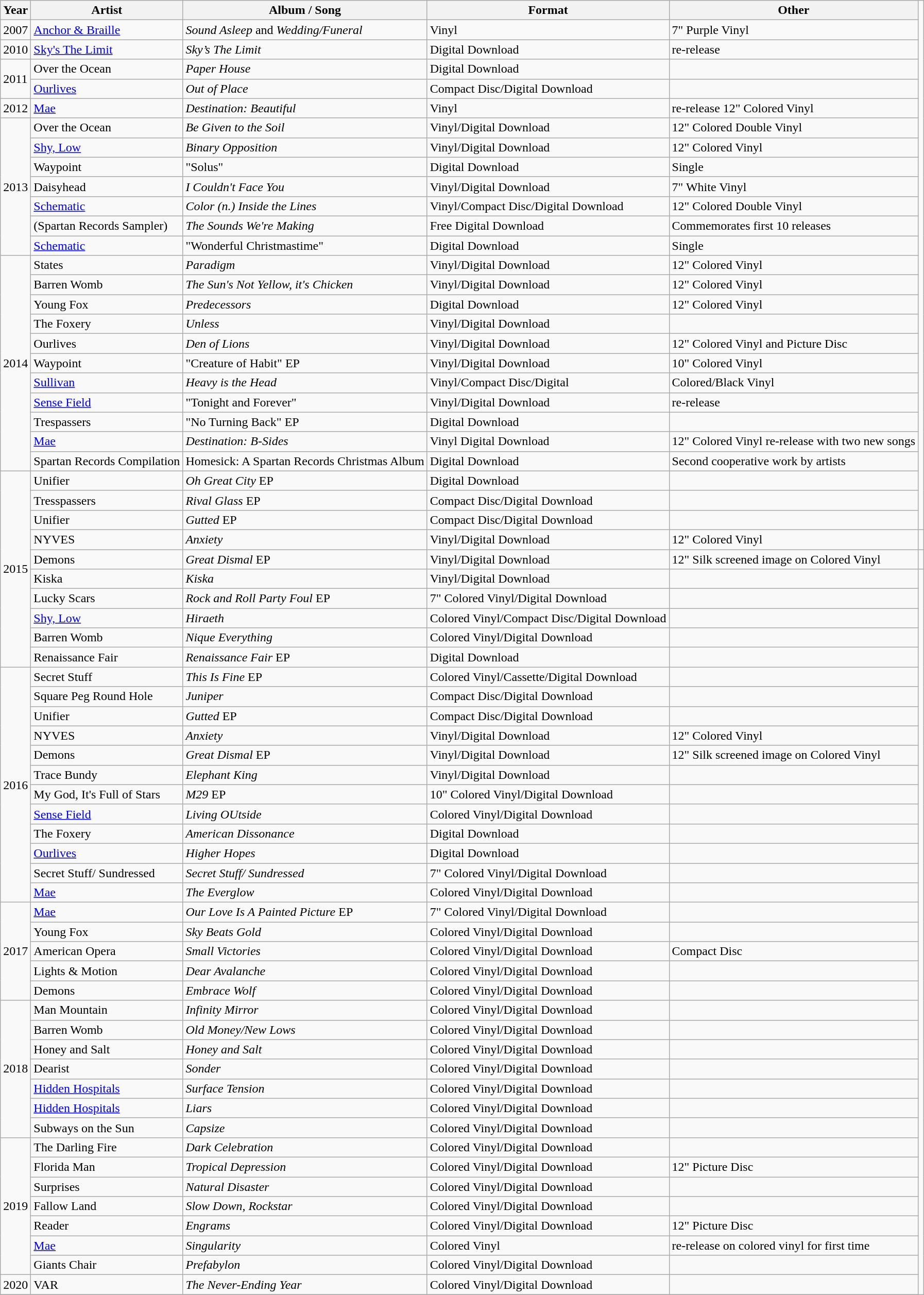<table class="wikitable">
<tr>
<th>Year</th>
<th>Artist</th>
<th>Album / Song</th>
<th>Format</th>
<th>Other</th>
</tr>
<tr>
<td>2007</td>
<td><a href='#'>Anchor & Braille</a></td>
<td><em>Sound Asleep</em> and <em>Wedding/Funeral</em></td>
<td>Vinyl</td>
<td>7" Purple Vinyl</td>
</tr>
<tr>
<td>2010</td>
<td><a href='#'>Sky's The Limit</a></td>
<td><em>Sky’s The Limit</em></td>
<td>Digital Download</td>
<td>re-release</td>
</tr>
<tr>
<td rowspan="2">2011</td>
<td>Over the Ocean</td>
<td><em>Paper House</em></td>
<td>Digital Download</td>
<td></td>
</tr>
<tr>
<td><a href='#'>Ourlives</a></td>
<td><em>Out of Place</em></td>
<td>Compact Disc/Digital Download</td>
<td></td>
</tr>
<tr>
<td>2012</td>
<td><a href='#'>Mae</a></td>
<td><em>Destination: Beautiful</em></td>
<td>Vinyl</td>
<td>re-release 12" Colored Vinyl</td>
</tr>
<tr>
<td rowspan="7">2013</td>
<td>Over the Ocean</td>
<td><em>Be Given to the Soil</em></td>
<td>Vinyl/Digital Download</td>
<td>12" Colored Double Vinyl</td>
</tr>
<tr>
<td><a href='#'>Shy, Low</a></td>
<td><em>Binary Opposition</em></td>
<td>Vinyl/Digital Download</td>
<td>12" Colored Vinyl</td>
</tr>
<tr>
<td>Waypoint</td>
<td>"Solus"</td>
<td>Digital Download</td>
<td>Single</td>
</tr>
<tr>
<td>Daisyhead</td>
<td><em>I Couldn't Face You</em></td>
<td>Vinyl/Digital Download</td>
<td>7" White Vinyl</td>
</tr>
<tr>
<td><a href='#'>Schematic</a></td>
<td><em> Color (n.) Inside the Lines</em></td>
<td>Vinyl/Compact Disc/Digital Download</td>
<td>12" Colored Double Vinyl</td>
</tr>
<tr>
<td>(Spartan Records Sampler)</td>
<td><em>The Sounds We're Making</em></td>
<td>Free Digital Download</td>
<td>Commemorates first 10 releases</td>
</tr>
<tr>
<td><a href='#'>Schematic</a></td>
<td>"Wonderful Christmastime"</td>
<td>Digital Download</td>
<td>Single</td>
</tr>
<tr>
<td rowspan="11">2014</td>
<td>States</td>
<td><em>Paradigm</em></td>
<td>Vinyl/Digital Download</td>
<td>12" Colored Vinyl</td>
</tr>
<tr>
<td>Barren Womb</td>
<td><em>The Sun's Not Yellow, it's Chicken</em></td>
<td>Vinyl/Digital Download</td>
<td>12" Colored Vinyl</td>
</tr>
<tr>
<td>Young Fox</td>
<td><em>Predecessors</em></td>
<td>Digital Download</td>
<td>12" Colored Vinyl</td>
</tr>
<tr>
<td>The Foxery</td>
<td><em>Unless</em></td>
<td>Vinyl/Digital Download</td>
<td></td>
</tr>
<tr>
<td>Ourlives</td>
<td><em>Den of Lions</em></td>
<td>Vinyl/Digital Download</td>
<td>12" Colored Vinyl and Picture Disc</td>
</tr>
<tr>
<td>Waypoint</td>
<td>"Creature of Habit" EP</td>
<td>Vinyl/Digital Download</td>
<td>10" Colored Vinyl</td>
</tr>
<tr>
<td><a href='#'>Sullivan</a></td>
<td><em>Heavy is the Head</em></td>
<td>Vinyl/Compact Disc/Digital</td>
<td>Colored/Black Vinyl</td>
</tr>
<tr>
<td><a href='#'>Sense Field</a></td>
<td>"Tonight and Forever"</td>
<td>Vinyl/Digital Download</td>
<td>re-release</td>
</tr>
<tr>
<td>Trespassers</td>
<td>"No Turning Back" EP</td>
<td>Digital Download</td>
<td></td>
</tr>
<tr>
<td><a href='#'>Mae</a></td>
<td><em>Destination: B-Sides</em></td>
<td>Vinyl Digital Download</td>
<td>12" Colored Vinyl re-release with two new songs</td>
</tr>
<tr>
<td>Spartan Records Compilation</td>
<td>Homesick: A Spartan Records Christmas Album</td>
<td>Digital Download</td>
<td>Second cooperative work by artists</td>
</tr>
<tr>
<td rowspan="10">2015</td>
<td>Unifier</td>
<td><em>Oh Great City</em> EP</td>
<td>Digital Download</td>
<td></td>
</tr>
<tr>
<td>Tresspassers</td>
<td><em>Rival Glass</em> EP</td>
<td>Compact Disc/Digital Download</td>
<td></td>
</tr>
<tr>
<td>Unifier</td>
<td><em>Gutted</em> EP</td>
<td>Compact Disc/Digital Download</td>
<td></td>
</tr>
<tr>
<td>NYVES</td>
<td><em>Anxiety</em></td>
<td>Vinyl/Digital Download</td>
<td>12" Colored Vinyl</td>
<td></td>
</tr>
<tr>
<td>Demons</td>
<td><em>Great Dismal</em> EP</td>
<td>Vinyl/Digital Download</td>
<td>12" Silk screened image on Colored Vinyl</td>
<td></td>
</tr>
<tr>
<td>Kiska</td>
<td><em>Kiska</em></td>
<td>Vinyl/Digital Download</td>
<td></td>
</tr>
<tr>
<td>Lucky Scars</td>
<td><em>Rock and Roll Party Foul</em> EP</td>
<td>7" Colored Vinyl/Digital Download</td>
<td></td>
</tr>
<tr>
<td><a href='#'>Shy, Low</a></td>
<td><em>Hiraeth</em></td>
<td>Colored Vinyl/Compact Disc/Digital Download</td>
<td></td>
</tr>
<tr>
<td>Barren Womb</td>
<td><em>Nique Everything</em></td>
<td>Colored Vinyl/Digital Download</td>
<td></td>
</tr>
<tr>
<td>Renaissance Fair</td>
<td><em>Renaissance Fair</em> EP</td>
<td>Digital Download</td>
<td></td>
</tr>
<tr>
<td rowspan="12">2016</td>
<td>Secret Stuff</td>
<td><em>This Is Fine</em> EP</td>
<td>Colored Vinyl/Cassette/Digital Download</td>
<td></td>
</tr>
<tr>
<td>Square Peg Round Hole</td>
<td><em>Juniper</em></td>
<td>Compact Disc/Digital Download</td>
<td></td>
</tr>
<tr>
<td>Unifier</td>
<td><em>Gutted</em> EP</td>
<td>Compact Disc/Digital Download</td>
<td></td>
</tr>
<tr>
<td>NYVES</td>
<td><em>Anxiety</em></td>
<td>Vinyl/Digital Download</td>
<td>12" Colored Vinyl</td>
</tr>
<tr>
<td>Demons</td>
<td><em>Great Dismal</em> EP</td>
<td>Vinyl/Digital Download</td>
<td>12" Silk screened image on Colored Vinyl</td>
</tr>
<tr>
<td>Trace Bundy</td>
<td><em>Elephant King</em></td>
<td>Vinyl/Digital Download</td>
<td></td>
</tr>
<tr>
<td>My God, It's Full of Stars</td>
<td><em>M29</em> EP</td>
<td>10" Colored Vinyl/Digital Download</td>
<td></td>
</tr>
<tr>
<td><a href='#'>Sense Field</a></td>
<td><em>Living OUtside</em></td>
<td>Colored Vinyl/Digital Download</td>
<td></td>
</tr>
<tr>
<td>The Foxery</td>
<td><em>American Dissonance </em></td>
<td>Digital Download</td>
<td></td>
</tr>
<tr>
<td><a href='#'>Ourlives</a></td>
<td><em>Higher Hopes</em></td>
<td>Digital Download</td>
<td></td>
</tr>
<tr>
<td>Secret Stuff/ Sundressed</td>
<td><em>Secret Stuff/ Sundressed</em></td>
<td>7" Colored Vinyl/Digital Download</td>
<td></td>
</tr>
<tr>
<td><a href='#'>Mae</a></td>
<td><em>The Everglow</em></td>
<td>Colored Vinyl/Digital Download</td>
<td></td>
</tr>
<tr>
<td rowspan="5">2017</td>
<td><a href='#'>Mae</a></td>
<td><em>Our Love Is A Painted Picture</em> EP</td>
<td>7" Colored Vinyl/Digital Download</td>
<td></td>
</tr>
<tr>
<td>Young Fox</td>
<td><em>Sky Beats Gold</em></td>
<td>Colored Vinyl/Digital Download</td>
<td></td>
</tr>
<tr>
<td>American Opera</td>
<td><em>Small Victories</em></td>
<td>Colored Vinyl/Digital Download</td>
<td>Compact Disc</td>
</tr>
<tr>
<td>Lights & Motion</td>
<td><em>Dear Avalanche</em></td>
<td>Colored Vinyl/Digital Download</td>
<td></td>
</tr>
<tr>
<td>Demons</td>
<td><em>Embrace Wolf</em></td>
<td>Colored Vinyl/Digital Download</td>
<td></td>
</tr>
<tr>
<td rowspan="7">2018</td>
<td>Man Mountain</td>
<td><em>Infinity Mirror</em></td>
<td>Colored Vinyl/Digital Download</td>
<td></td>
</tr>
<tr>
<td>Barren Womb</td>
<td><em>Old Money/New Lows</em></td>
<td>Colored Vinyl/Digital Download</td>
<td></td>
</tr>
<tr>
<td>Honey and Salt</td>
<td><em>Honey and Salt</em></td>
<td>Colored Vinyl/Digital Download</td>
<td></td>
</tr>
<tr>
<td>Dearist</td>
<td><em>Sonder</em></td>
<td>Colored Vinyl/Digital Download</td>
<td></td>
</tr>
<tr>
<td><a href='#'>Hidden Hospitals</a></td>
<td><em>Surface Tension</em></td>
<td>Colored Vinyl/Digital Download</td>
<td></td>
</tr>
<tr>
<td><a href='#'>Hidden Hospitals</a></td>
<td><em>Liars</em></td>
<td>Colored Vinyl/Digital Download</td>
<td></td>
</tr>
<tr>
<td>Subways on the Sun</td>
<td><em>Capsize</em></td>
<td>Colored Vinyl/Digital Download</td>
<td></td>
</tr>
<tr>
<td rowspan="7">2019</td>
<td>The Darling Fire</td>
<td><em>Dark Celebration</em></td>
<td>Colored Vinyl/Digital Download</td>
<td></td>
</tr>
<tr>
<td>Florida Man</td>
<td><em>Tropical Depression</em></td>
<td>Colored Vinyl/Digital Download</td>
<td>12" Picture Disc</td>
</tr>
<tr>
<td>Surprises</td>
<td><em>Natural Disaster</em></td>
<td>Colored Vinyl/Digital Download</td>
<td></td>
</tr>
<tr>
<td>Fallow Land</td>
<td><em>Slow Down, Rockstar</em></td>
<td>Colored Vinyl/Digital Download</td>
<td></td>
</tr>
<tr>
<td>Reader</td>
<td><em>Engrams</em></td>
<td>Colored Vinyl/Digital Download</td>
<td>12" Picture Disc</td>
</tr>
<tr>
<td><a href='#'>Mae</a></td>
<td><em>Singularity</em></td>
<td>Colored Vinyl</td>
<td>re-release on colored vinyl for first time</td>
</tr>
<tr>
<td>Giants Chair</td>
<td><em>Prefabylon</em></td>
<td>Colored Vinyl/Digital Download</td>
<td></td>
</tr>
<tr>
<td rowspan="1">2020</td>
<td>VAR</td>
<td><em>The Never-Ending Year</em></td>
<td>Colored Vinyl/Digital Download</td>
<td></td>
</tr>
<tr>
</tr>
</table>
